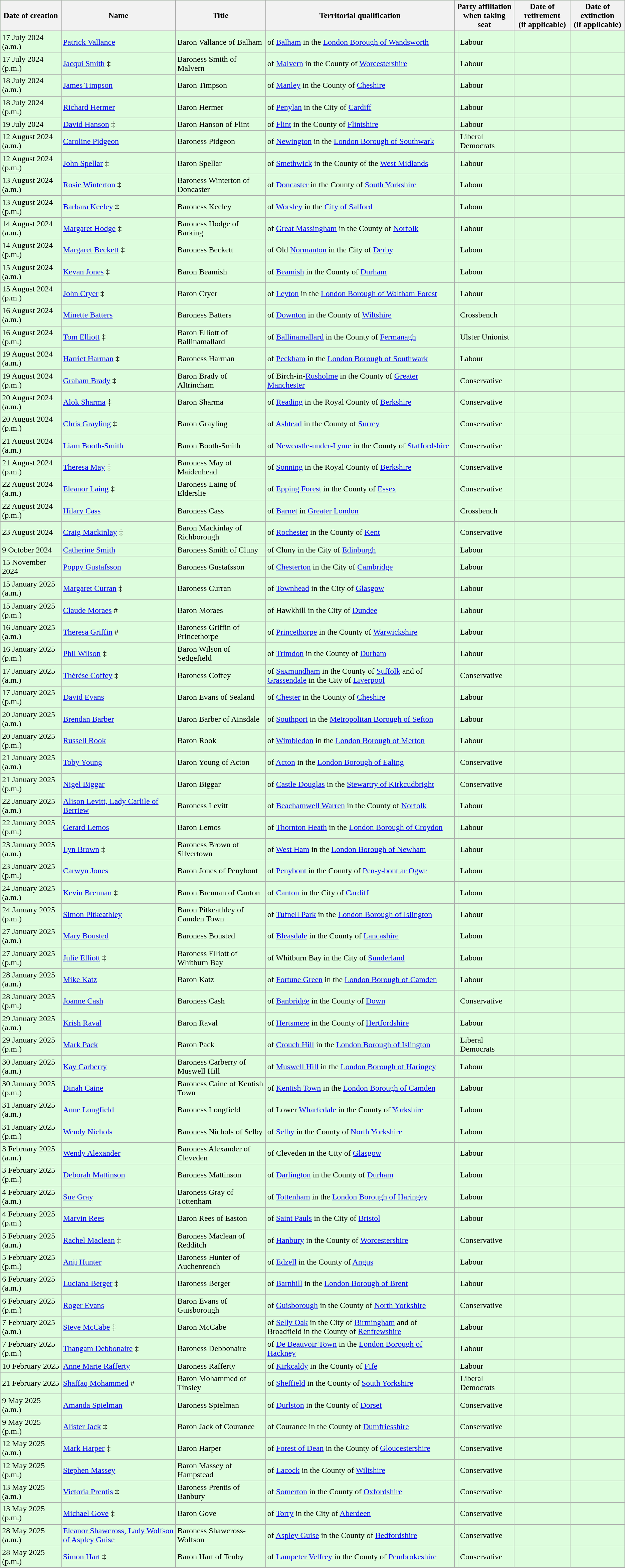<table class="wikitable sortable sticky-header" scope="row" style="background:#DDFDDD">
<tr>
<th>Date of creation</th>
<th>Name</th>
<th>Title</th>
<th>Territorial qualification</th>
<th colspan=2>Party affiliation<br>when taking seat</th>
<th>Date of retirement<br>(if applicable)</th>
<th>Date of extinction<br>(if applicable)</th>
</tr>
<tr>
<td>17 July 2024 (a.m.)</td>
<td><a href='#'>Patrick Vallance</a></td>
<td>Baron Vallance of Balham</td>
<td>of <a href='#'>Balham</a> in the <a href='#'>London Borough of Wandsworth</a></td>
<td></td>
<td>Labour</td>
<td></td>
<td></td>
</tr>
<tr>
<td>17 July 2024 (p.m.)</td>
<td><a href='#'>Jacqui Smith</a> ‡</td>
<td>Baroness Smith of Malvern</td>
<td>of <a href='#'>Malvern</a> in the County of <a href='#'>Worcestershire</a></td>
<td></td>
<td>Labour</td>
<td></td>
<td></td>
</tr>
<tr>
<td>18 July 2024 (a.m.)</td>
<td><a href='#'>James Timpson</a></td>
<td>Baron Timpson</td>
<td>of <a href='#'>Manley</a> in the County of <a href='#'>Cheshire</a></td>
<td></td>
<td>Labour</td>
<td></td>
<td></td>
</tr>
<tr>
<td>18 July 2024 (p.m.)</td>
<td><a href='#'>Richard Hermer</a></td>
<td>Baron Hermer</td>
<td>of <a href='#'>Penylan</a> in the City of <a href='#'>Cardiff</a></td>
<td></td>
<td>Labour</td>
<td></td>
<td></td>
</tr>
<tr>
<td>19 July 2024</td>
<td><a href='#'>David Hanson</a> ‡</td>
<td>Baron Hanson of Flint</td>
<td>of <a href='#'>Flint</a> in the County of <a href='#'>Flintshire</a></td>
<td></td>
<td>Labour</td>
<td></td>
<td></td>
</tr>
<tr>
<td>12 August 2024 (a.m.)</td>
<td><a href='#'>Caroline Pidgeon</a></td>
<td>Baroness Pidgeon</td>
<td>of <a href='#'>Newington</a> in the <a href='#'>London Borough of Southwark</a></td>
<td></td>
<td>Liberal Democrats</td>
<td></td>
<td></td>
</tr>
<tr>
<td>12 August 2024 (p.m.)</td>
<td><a href='#'>John Spellar</a> ‡</td>
<td>Baron Spellar</td>
<td>of <a href='#'>Smethwick</a> in the County of the <a href='#'>West Midlands</a></td>
<td></td>
<td>Labour</td>
<td></td>
<td></td>
</tr>
<tr>
<td>13 August 2024 (a.m.)</td>
<td><a href='#'>Rosie Winterton</a> ‡</td>
<td>Baroness Winterton of Doncaster</td>
<td>of <a href='#'>Doncaster</a> in the County of <a href='#'>South Yorkshire</a></td>
<td></td>
<td>Labour</td>
<td></td>
<td></td>
</tr>
<tr>
<td>13 August 2024 (p.m.)</td>
<td><a href='#'>Barbara Keeley</a> ‡</td>
<td>Baroness Keeley</td>
<td>of <a href='#'>Worsley</a> in the <a href='#'>City of Salford</a></td>
<td></td>
<td>Labour</td>
<td></td>
<td></td>
</tr>
<tr>
<td>14 August 2024 (a.m.)</td>
<td><a href='#'>Margaret Hodge</a> ‡</td>
<td>Baroness Hodge of Barking</td>
<td>of <a href='#'>Great Massingham</a> in the County of <a href='#'>Norfolk</a></td>
<td></td>
<td>Labour</td>
<td></td>
<td></td>
</tr>
<tr>
<td>14 August 2024 (p.m.)</td>
<td><a href='#'>Margaret Beckett</a> ‡</td>
<td>Baroness Beckett</td>
<td>of Old <a href='#'>Normanton</a> in the City of <a href='#'>Derby</a></td>
<td></td>
<td>Labour</td>
<td></td>
<td></td>
</tr>
<tr>
<td>15 August 2024 (a.m.)</td>
<td><a href='#'>Kevan Jones</a> ‡</td>
<td>Baron Beamish</td>
<td>of <a href='#'>Beamish</a> in the County of <a href='#'>Durham</a></td>
<td></td>
<td>Labour</td>
<td></td>
<td></td>
</tr>
<tr>
<td>15 August 2024 (p.m.)</td>
<td><a href='#'>John Cryer</a> ‡</td>
<td>Baron Cryer</td>
<td>of <a href='#'>Leyton</a> in the <a href='#'>London Borough of Waltham Forest</a></td>
<td></td>
<td>Labour</td>
<td></td>
<td></td>
</tr>
<tr>
<td>16 August 2024 (a.m.)</td>
<td><a href='#'>Minette Batters</a></td>
<td>Baroness Batters</td>
<td>of <a href='#'>Downton</a> in the County of <a href='#'>Wiltshire</a></td>
<td></td>
<td>Crossbench</td>
<td></td>
<td></td>
</tr>
<tr>
<td>16 August 2024 (p.m.)</td>
<td><a href='#'>Tom Elliott</a> ‡</td>
<td>Baron Elliott of Ballinamallard</td>
<td>of <a href='#'>Ballinamallard</a> in the County of <a href='#'>Fermanagh</a></td>
<td></td>
<td>Ulster Unionist</td>
<td></td>
<td></td>
</tr>
<tr>
<td>19 August 2024 (a.m.)</td>
<td><a href='#'>Harriet Harman</a> ‡</td>
<td>Baroness Harman</td>
<td>of <a href='#'>Peckham</a> in the <a href='#'>London Borough of Southwark</a></td>
<td></td>
<td>Labour</td>
<td></td>
<td></td>
</tr>
<tr>
<td>19 August 2024 (p.m.)</td>
<td><a href='#'>Graham Brady</a> ‡</td>
<td>Baron Brady of Altrincham</td>
<td>of Birch-in-<a href='#'>Rusholme</a> in the County of <a href='#'>Greater Manchester</a></td>
<td></td>
<td>Conservative</td>
<td></td>
<td></td>
</tr>
<tr>
<td>20 August 2024 (a.m.)</td>
<td><a href='#'>Alok Sharma</a> ‡</td>
<td>Baron Sharma</td>
<td>of <a href='#'>Reading</a> in the Royal County of <a href='#'>Berkshire</a></td>
<td></td>
<td>Conservative</td>
<td></td>
<td></td>
</tr>
<tr>
<td>20 August 2024 (p.m.)</td>
<td><a href='#'>Chris Grayling</a> ‡</td>
<td>Baron Grayling</td>
<td>of <a href='#'>Ashtead</a> in the County of <a href='#'>Surrey</a></td>
<td></td>
<td>Conservative</td>
<td></td>
<td></td>
</tr>
<tr>
<td>21 August 2024 (a.m.)</td>
<td><a href='#'>Liam Booth-Smith</a></td>
<td>Baron Booth-Smith</td>
<td>of <a href='#'>Newcastle-under-Lyme</a> in the County of <a href='#'>Staffordshire</a></td>
<td></td>
<td>Conservative</td>
<td></td>
<td></td>
</tr>
<tr>
<td>21 August 2024 (p.m.)</td>
<td><a href='#'>Theresa May</a> ‡</td>
<td>Baroness May of Maidenhead</td>
<td>of <a href='#'>Sonning</a> in the Royal County of <a href='#'>Berkshire</a></td>
<td></td>
<td>Conservative</td>
<td></td>
<td></td>
</tr>
<tr>
<td>22 August 2024 (a.m.)</td>
<td><a href='#'>Eleanor Laing</a> ‡</td>
<td>Baroness Laing of Elderslie</td>
<td>of <a href='#'>Epping Forest</a> in the County of <a href='#'>Essex</a></td>
<td></td>
<td>Conservative</td>
<td></td>
<td></td>
</tr>
<tr>
<td>22 August 2024 (p.m.)</td>
<td><a href='#'>Hilary Cass</a></td>
<td>Baroness Cass</td>
<td>of <a href='#'>Barnet</a> in <a href='#'>Greater London</a></td>
<td></td>
<td>Crossbench</td>
<td></td>
<td></td>
</tr>
<tr>
<td>23 August 2024</td>
<td><a href='#'>Craig Mackinlay</a> ‡</td>
<td>Baron Mackinlay of Richborough</td>
<td>of <a href='#'>Rochester</a> in the County of <a href='#'>Kent</a></td>
<td></td>
<td>Conservative</td>
<td></td>
<td></td>
</tr>
<tr>
<td>9 October 2024</td>
<td><a href='#'>Catherine Smith</a> </td>
<td>Baroness Smith of Cluny</td>
<td>of Cluny in the City of <a href='#'>Edinburgh</a></td>
<td></td>
<td>Labour</td>
<td></td>
<td></td>
</tr>
<tr>
<td>15 November 2024</td>
<td><a href='#'>Poppy Gustafsson</a></td>
<td>Baroness Gustafsson</td>
<td>of <a href='#'>Chesterton</a> in the City of <a href='#'>Cambridge</a></td>
<td></td>
<td>Labour</td>
<td></td>
<td></td>
</tr>
<tr>
<td>15 January 2025 (a.m.)</td>
<td><a href='#'>Margaret Curran</a> ‡</td>
<td>Baroness Curran</td>
<td>of <a href='#'>Townhead</a> in the City of <a href='#'>Glasgow</a></td>
<td></td>
<td>Labour</td>
<td></td>
<td></td>
</tr>
<tr>
<td>15 January 2025 (p.m.)</td>
<td><a href='#'>Claude Moraes</a> #</td>
<td>Baron Moraes</td>
<td>of Hawkhill in the City of <a href='#'>Dundee</a></td>
<td></td>
<td>Labour</td>
<td></td>
<td></td>
</tr>
<tr>
<td>16 January 2025 (a.m.)</td>
<td><a href='#'>Theresa Griffin</a> #</td>
<td>Baroness Griffin of Princethorpe</td>
<td>of <a href='#'>Princethorpe</a> in the County of <a href='#'>Warwickshire</a></td>
<td></td>
<td>Labour</td>
<td></td>
<td></td>
</tr>
<tr>
<td>16 January 2025 (p.m.)</td>
<td><a href='#'>Phil Wilson</a> ‡</td>
<td>Baron Wilson of Sedgefield</td>
<td>of <a href='#'>Trimdon</a> in the County of <a href='#'>Durham</a></td>
<td></td>
<td>Labour</td>
<td></td>
<td></td>
</tr>
<tr>
<td>17 January 2025 (a.m.)</td>
<td><a href='#'>Thérèse Coffey</a> ‡</td>
<td>Baroness Coffey</td>
<td>of <a href='#'>Saxmundham</a> in the County of <a href='#'>Suffolk</a> and of <a href='#'>Grassendale</a> in the City of <a href='#'>Liverpool</a></td>
<td></td>
<td>Conservative</td>
<td></td>
<td></td>
</tr>
<tr>
<td>17 January 2025 (p.m.)</td>
<td><a href='#'>David Evans</a></td>
<td>Baron Evans of Sealand</td>
<td>of <a href='#'>Chester</a> in the County of <a href='#'>Cheshire</a></td>
<td></td>
<td>Labour</td>
<td></td>
<td></td>
</tr>
<tr>
<td>20 January 2025 (a.m.)</td>
<td><a href='#'>Brendan Barber</a></td>
<td>Baron Barber of Ainsdale</td>
<td>of <a href='#'>Southport</a> in the <a href='#'>Metropolitan Borough of Sefton</a></td>
<td></td>
<td>Labour</td>
<td></td>
<td></td>
</tr>
<tr>
<td>20 January 2025 (p.m.)</td>
<td><a href='#'>Russell Rook</a></td>
<td>Baron Rook</td>
<td>of <a href='#'>Wimbledon</a> in the <a href='#'>London Borough of Merton</a></td>
<td></td>
<td>Labour</td>
<td></td>
<td></td>
</tr>
<tr>
<td>21 January 2025 (a.m.)</td>
<td><a href='#'>Toby Young</a> </td>
<td>Baron Young of Acton</td>
<td>of <a href='#'>Acton</a> in the <a href='#'>London Borough of Ealing</a></td>
<td></td>
<td>Conservative</td>
<td></td>
<td></td>
</tr>
<tr>
<td>21 January 2025 (p.m.)</td>
<td><a href='#'>Nigel Biggar</a></td>
<td>Baron Biggar</td>
<td>of <a href='#'>Castle Douglas</a> in the <a href='#'>Stewartry of Kirkcudbright</a></td>
<td></td>
<td>Conservative</td>
<td></td>
<td></td>
</tr>
<tr>
<td>22 January 2025 (a.m.)</td>
<td><a href='#'>Alison Levitt, Lady Carlile of Berriew</a> </td>
<td>Baroness Levitt</td>
<td>of <a href='#'>Beachamwell Warren</a> in the County of <a href='#'>Norfolk</a></td>
<td></td>
<td>Labour</td>
<td></td>
<td></td>
</tr>
<tr>
<td>22 January 2025 (p.m.)</td>
<td><a href='#'>Gerard Lemos</a></td>
<td>Baron Lemos</td>
<td>of <a href='#'>Thornton Heath</a> in the <a href='#'>London Borough of Croydon</a></td>
<td></td>
<td>Labour</td>
<td></td>
<td></td>
</tr>
<tr>
<td>23 January 2025 (a.m.)</td>
<td><a href='#'>Lyn Brown</a> ‡</td>
<td>Baroness Brown of Silvertown</td>
<td>of <a href='#'>West Ham</a> in the <a href='#'>London Borough of Newham</a></td>
<td></td>
<td>Labour</td>
<td></td>
<td></td>
</tr>
<tr>
<td>23 January 2025 (p.m.)</td>
<td><a href='#'>Carwyn Jones</a></td>
<td>Baron Jones of Penybont</td>
<td>of <a href='#'>Penybont</a> in the County of <a href='#'>Pen-y-bont ar Ogwr</a></td>
<td></td>
<td>Labour</td>
<td></td>
<td></td>
</tr>
<tr>
<td>24 January 2025 (a.m.)</td>
<td><a href='#'>Kevin Brennan</a> ‡</td>
<td>Baron Brennan of Canton</td>
<td>of <a href='#'>Canton</a> in the City of <a href='#'>Cardiff</a></td>
<td></td>
<td>Labour</td>
<td></td>
<td></td>
</tr>
<tr>
<td>24 January 2025 (p.m.)</td>
<td><a href='#'>Simon Pitkeathley</a> </td>
<td>Baron Pitkeathley of Camden Town</td>
<td>of <a href='#'>Tufnell Park</a> in the <a href='#'>London Borough of Islington</a></td>
<td></td>
<td>Labour</td>
<td></td>
<td></td>
</tr>
<tr>
<td>27 January 2025 (a.m.)</td>
<td><a href='#'>Mary Bousted</a></td>
<td>Baroness Bousted</td>
<td>of <a href='#'>Bleasdale</a> in the County of <a href='#'>Lancashire</a></td>
<td></td>
<td>Labour</td>
<td></td>
<td></td>
</tr>
<tr>
<td>27 January 2025 (p.m.)</td>
<td><a href='#'>Julie Elliott</a> ‡</td>
<td>Baroness Elliott of Whitburn Bay</td>
<td>of Whitburn Bay in the City of <a href='#'>Sunderland</a></td>
<td></td>
<td>Labour</td>
<td></td>
<td></td>
</tr>
<tr>
<td>28 January 2025 (a.m.)</td>
<td><a href='#'>Mike Katz</a></td>
<td>Baron Katz</td>
<td>of <a href='#'>Fortune Green</a> in the <a href='#'>London Borough of Camden</a></td>
<td></td>
<td>Labour</td>
<td></td>
<td></td>
</tr>
<tr>
<td>28 January 2025 (p.m.)</td>
<td><a href='#'>Joanne Cash</a></td>
<td>Baroness Cash</td>
<td>of <a href='#'>Banbridge</a> in the County of <a href='#'>Down</a></td>
<td></td>
<td>Conservative</td>
<td></td>
<td></td>
</tr>
<tr>
<td>29 January 2025 (a.m.)</td>
<td><a href='#'>Krish Raval</a></td>
<td>Baron Raval</td>
<td>of <a href='#'>Hertsmere</a> in the County of <a href='#'>Hertfordshire</a></td>
<td></td>
<td>Labour</td>
<td></td>
<td></td>
</tr>
<tr>
<td>29 January 2025 (p.m.)</td>
<td><a href='#'>Mark Pack</a></td>
<td>Baron Pack</td>
<td>of <a href='#'>Crouch Hill</a> in the <a href='#'>London Borough of Islington</a></td>
<td></td>
<td>Liberal Democrats</td>
<td></td>
<td></td>
</tr>
<tr>
<td>30 January 2025 (a.m.)</td>
<td><a href='#'>Kay Carberry</a></td>
<td>Baroness Carberry of Muswell Hill</td>
<td>of <a href='#'>Muswell Hill</a> in the <a href='#'>London Borough of Haringey</a></td>
<td></td>
<td>Labour</td>
<td></td>
<td></td>
</tr>
<tr>
<td>30 January 2025 (p.m.)</td>
<td><a href='#'>Dinah Caine</a></td>
<td>Baroness Caine of Kentish Town</td>
<td>of <a href='#'>Kentish Town</a> in the <a href='#'>London Borough of Camden</a></td>
<td></td>
<td>Labour</td>
<td></td>
<td></td>
</tr>
<tr>
<td>31 January 2025 (a.m.)</td>
<td><a href='#'>Anne Longfield</a></td>
<td>Baroness Longfield</td>
<td>of Lower <a href='#'>Wharfedale</a> in the County of <a href='#'>Yorkshire</a></td>
<td></td>
<td>Labour</td>
<td></td>
<td></td>
</tr>
<tr>
<td>31 January 2025 (p.m.)</td>
<td><a href='#'>Wendy Nichols</a></td>
<td>Baroness Nichols of Selby</td>
<td>of <a href='#'>Selby</a> in the County of <a href='#'>North Yorkshire</a></td>
<td></td>
<td>Labour</td>
<td></td>
<td></td>
</tr>
<tr>
<td>3 February 2025 (a.m.)</td>
<td><a href='#'>Wendy Alexander</a></td>
<td>Baroness Alexander of Cleveden</td>
<td>of Cleveden in the City of <a href='#'>Glasgow</a></td>
<td></td>
<td>Labour</td>
<td></td>
<td></td>
</tr>
<tr>
<td>3 February 2025 (p.m.)</td>
<td><a href='#'>Deborah Mattinson</a></td>
<td>Baroness Mattinson</td>
<td>of <a href='#'>Darlington</a> in the County of <a href='#'>Durham</a></td>
<td></td>
<td>Labour</td>
<td></td>
<td></td>
</tr>
<tr>
<td>4 February 2025 (a.m.)</td>
<td><a href='#'>Sue Gray</a></td>
<td>Baroness Gray of Tottenham</td>
<td>of <a href='#'>Tottenham</a> in the <a href='#'>London Borough of Haringey</a></td>
<td></td>
<td>Labour</td>
<td></td>
<td></td>
</tr>
<tr>
<td>4 February 2025 (p.m.)</td>
<td><a href='#'>Marvin Rees</a></td>
<td>Baron Rees of Easton</td>
<td>of <a href='#'>Saint Pauls</a> in the City of <a href='#'>Bristol</a></td>
<td></td>
<td>Labour</td>
<td></td>
<td></td>
</tr>
<tr>
<td>5 February 2025 (a.m.)</td>
<td><a href='#'>Rachel Maclean</a> ‡</td>
<td>Baroness Maclean of Redditch</td>
<td>of <a href='#'>Hanbury</a> in the County of <a href='#'>Worcestershire</a></td>
<td></td>
<td>Conservative</td>
<td></td>
<td></td>
</tr>
<tr>
<td>5 February 2025 (p.m.)</td>
<td><a href='#'>Anji Hunter</a></td>
<td>Baroness Hunter of Auchenreoch</td>
<td>of <a href='#'>Edzell</a> in the County of <a href='#'>Angus</a></td>
<td></td>
<td>Labour</td>
<td></td>
<td></td>
</tr>
<tr>
<td>6 February 2025 (a.m.)</td>
<td><a href='#'>Luciana Berger</a> ‡</td>
<td>Baroness Berger</td>
<td>of <a href='#'>Barnhill</a> in the <a href='#'>London Borough of Brent</a></td>
<td></td>
<td>Labour</td>
<td></td>
<td></td>
</tr>
<tr>
<td>6 February 2025 (p.m.)</td>
<td><a href='#'>Roger Evans</a></td>
<td>Baron Evans of Guisborough</td>
<td>of <a href='#'>Guisborough</a> in the County of <a href='#'>North Yorkshire</a></td>
<td></td>
<td>Conservative</td>
<td></td>
<td></td>
</tr>
<tr>
<td>7 February 2025 (a.m.)</td>
<td><a href='#'>Steve McCabe</a> ‡</td>
<td>Baron McCabe</td>
<td>of <a href='#'>Selly Oak</a> in the City of <a href='#'>Birmingham</a> and of Broadfield in the County of <a href='#'>Renfrewshire</a></td>
<td></td>
<td>Labour</td>
<td></td>
<td></td>
</tr>
<tr>
<td>7 February 2025 (p.m.)</td>
<td><a href='#'>Thangam Debbonaire</a> ‡</td>
<td>Baroness Debbonaire</td>
<td>of <a href='#'>De Beauvoir Town</a> in the <a href='#'>London Borough of Hackney</a></td>
<td></td>
<td>Labour</td>
<td></td>
<td></td>
</tr>
<tr>
<td>10 February 2025</td>
<td><a href='#'>Anne Marie Rafferty</a></td>
<td>Baroness Rafferty</td>
<td>of <a href='#'>Kirkcaldy</a> in the County of <a href='#'>Fife</a></td>
<td></td>
<td>Labour</td>
<td></td>
<td></td>
</tr>
<tr>
<td>21 February 2025</td>
<td><a href='#'>Shaffaq Mohammed</a> #</td>
<td>Baron Mohammed of Tinsley</td>
<td>of <a href='#'>Sheffield</a> in the County of <a href='#'>South Yorkshire</a></td>
<td></td>
<td>Liberal Democrats</td>
<td></td>
<td></td>
</tr>
<tr>
<td>9 May 2025 (a.m.)</td>
<td><a href='#'>Amanda Spielman</a></td>
<td>Baroness Spielman</td>
<td>of <a href='#'>Durlston</a> in the County of <a href='#'>Dorset</a></td>
<td></td>
<td>Conservative</td>
<td></td>
<td></td>
</tr>
<tr>
<td>9 May 2025 (p.m.)</td>
<td><a href='#'>Alister Jack</a> ‡</td>
<td>Baron Jack of Courance</td>
<td>of Courance in the County of <a href='#'>Dumfriesshire</a></td>
<td></td>
<td>Conservative</td>
<td></td>
<td></td>
</tr>
<tr>
<td>12 May 2025 (a.m.)</td>
<td><a href='#'>Mark Harper</a> ‡</td>
<td>Baron Harper</td>
<td>of <a href='#'>Forest of Dean</a> in the County of  <a href='#'>Gloucestershire</a></td>
<td></td>
<td>Conservative</td>
<td></td>
<td></td>
</tr>
<tr>
<td>12 May 2025 (p.m.)</td>
<td><a href='#'>Stephen Massey</a></td>
<td>Baron Massey of Hampstead</td>
<td>of <a href='#'>Lacock</a> in the County of <a href='#'>Wiltshire</a></td>
<td></td>
<td>Conservative</td>
<td></td>
<td></td>
</tr>
<tr>
<td>13 May 2025 (a.m.)</td>
<td><a href='#'>Victoria Prentis</a> ‡</td>
<td>Baroness Prentis of Banbury</td>
<td>of <a href='#'>Somerton</a> in the County of <a href='#'>Oxfordshire</a></td>
<td></td>
<td>Conservative</td>
<td></td>
<td></td>
</tr>
<tr>
<td>13 May 2025 (p.m.)</td>
<td><a href='#'>Michael Gove</a> ‡</td>
<td>Baron Gove</td>
<td>of <a href='#'>Torry</a> in the City of <a href='#'>Aberdeen</a></td>
<td></td>
<td>Conservative</td>
<td></td>
<td></td>
</tr>
<tr>
<td>28 May 2025 (a.m.)</td>
<td><a href='#'>Eleanor Shawcross, Lady Wolfson of Aspley Guise</a></td>
<td>Baroness Shawcross-Wolfson</td>
<td>of <a href='#'>Aspley Guise</a> in the County of <a href='#'>Bedfordshire</a></td>
<td></td>
<td>Conservative</td>
<td></td>
<td></td>
</tr>
<tr>
<td>28 May 2025 (p.m.)</td>
<td><a href='#'>Simon Hart</a> ‡</td>
<td>Baron Hart of Tenby</td>
<td>of <a href='#'>Lampeter Velfrey</a> in the County of <a href='#'>Pembrokeshire</a></td>
<td></td>
<td>Conservative</td>
<td></td>
<td></td>
</tr>
</table>
